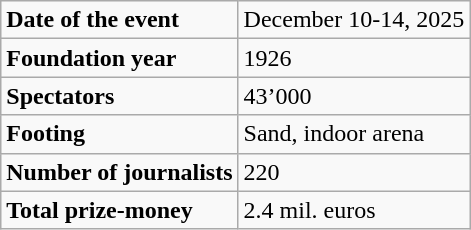<table class="wikitable">
<tr>
<td><strong>Date of the event</strong></td>
<td>December 10-14, 2025</td>
</tr>
<tr>
<td><strong>Foundation year</strong></td>
<td>1926</td>
</tr>
<tr>
<td><strong>Spectators</strong></td>
<td>43’000</td>
</tr>
<tr>
<td><strong>Footing</strong></td>
<td>Sand, indoor arena</td>
</tr>
<tr>
<td><strong>Number of journalists</strong></td>
<td>220</td>
</tr>
<tr>
<td><strong>Total prize-money</strong></td>
<td>2.4 mil. euros</td>
</tr>
</table>
